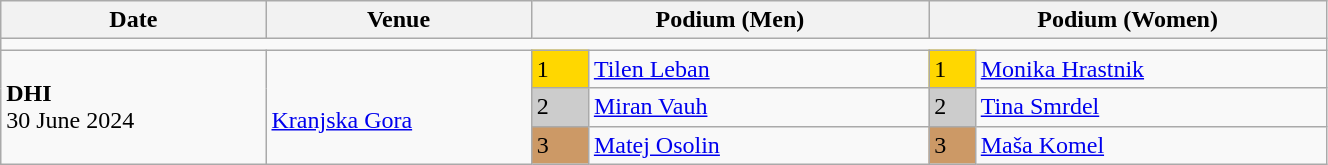<table class="wikitable" width=70%>
<tr>
<th>Date</th>
<th width=20%>Venue</th>
<th colspan=2 width=30%>Podium (Men)</th>
<th colspan=2 width=30%>Podium (Women)</th>
</tr>
<tr>
<td colspan=6></td>
</tr>
<tr>
<td rowspan=3><strong>DHI</strong> <br> 30 June 2024</td>
<td rowspan=3><br><a href='#'>Kranjska Gora</a></td>
<td bgcolor=FFD700>1</td>
<td><a href='#'>Tilen Leban</a></td>
<td bgcolor=FFD700>1</td>
<td><a href='#'>Monika Hrastnik</a></td>
</tr>
<tr>
<td bgcolor=CCCCCC>2</td>
<td><a href='#'>Miran Vauh</a></td>
<td bgcolor=CCCCCC>2</td>
<td><a href='#'>Tina Smrdel</a></td>
</tr>
<tr>
<td bgcolor=CC9966>3</td>
<td><a href='#'>Matej Osolin</a></td>
<td bgcolor=CC9966>3</td>
<td><a href='#'>Maša Komel</a></td>
</tr>
</table>
